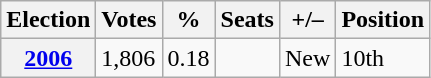<table class=wikitable>
<tr>
<th>Election</th>
<th>Votes</th>
<th>%</th>
<th>Seats</th>
<th>+/–</th>
<th>Position</th>
</tr>
<tr>
<th><a href='#'>2006</a></th>
<td>1,806</td>
<td>0.18</td>
<td></td>
<td>New</td>
<td>10th</td>
</tr>
</table>
